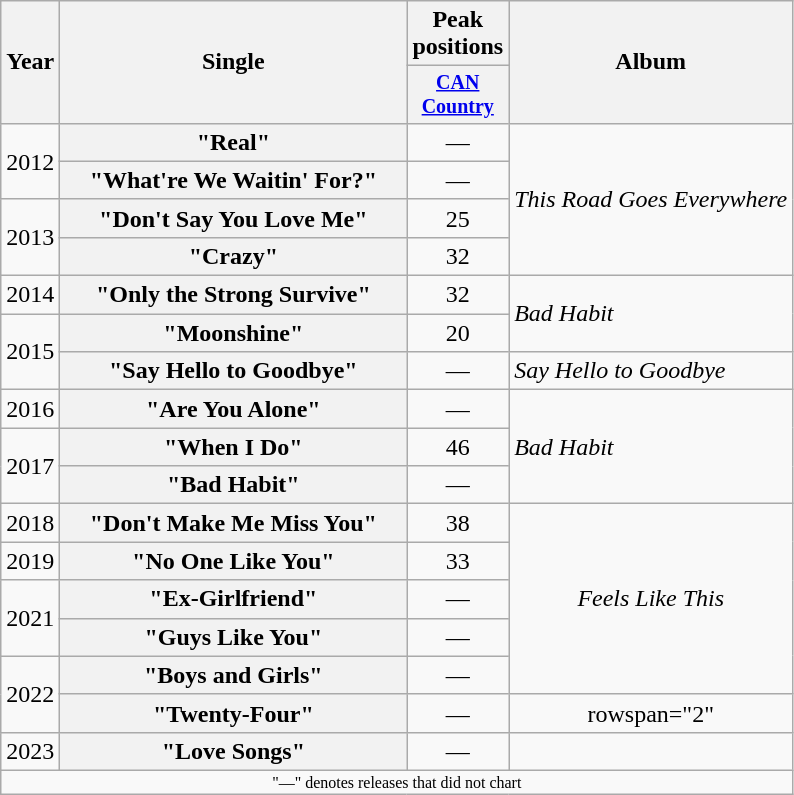<table class="wikitable plainrowheaders" style="text-align:center;">
<tr>
<th rowspan="2">Year</th>
<th rowspan="2" style="width:14em;">Single</th>
<th>Peak positions</th>
<th rowspan="2">Album</th>
</tr>
<tr style="font-size:smaller;">
<th style="width:4em;"><a href='#'>CAN Country</a><br></th>
</tr>
<tr>
<td rowspan="2">2012</td>
<th scope="row">"Real"</th>
<td>—</td>
<td align="left" rowspan="4"><em>This Road Goes Everywhere</em></td>
</tr>
<tr>
<th scope="row">"What're We Waitin' For?"</th>
<td>—</td>
</tr>
<tr>
<td rowspan="2">2013</td>
<th scope="row">"Don't Say You Love Me"</th>
<td>25</td>
</tr>
<tr>
<th scope="row">"Crazy"</th>
<td>32</td>
</tr>
<tr>
<td>2014</td>
<th scope="row">"Only the Strong Survive"</th>
<td>32</td>
<td align="left" rowspan="2"><em>Bad Habit</em></td>
</tr>
<tr>
<td rowspan="2">2015</td>
<th scope="row">"Moonshine"</th>
<td>20</td>
</tr>
<tr>
<th scope="row">"Say Hello to Goodbye"</th>
<td>—</td>
<td align="left"><em>Say Hello to Goodbye</em></td>
</tr>
<tr>
<td>2016</td>
<th scope="row">"Are You Alone"</th>
<td>—</td>
<td align="left" rowspan="3"><em>Bad Habit</em></td>
</tr>
<tr>
<td rowspan="2">2017</td>
<th scope="row">"When I Do"</th>
<td>46</td>
</tr>
<tr>
<th scope="row">"Bad Habit"</th>
<td>—</td>
</tr>
<tr>
<td>2018</td>
<th scope="row">"Don't Make Me Miss You"</th>
<td>38</td>
<td rowspan="5"><em>Feels Like This</em></td>
</tr>
<tr>
<td>2019</td>
<th scope="row">"No One Like You"</th>
<td>33</td>
</tr>
<tr>
<td rowspan="2">2021</td>
<th scope="row">"Ex-Girlfriend"</th>
<td>—</td>
</tr>
<tr>
<th scope="row">"Guys Like You"</th>
<td>—</td>
</tr>
<tr>
<td rowspan="2">2022</td>
<th scope="row">"Boys and Girls"</th>
<td>—</td>
</tr>
<tr>
<th scope="row">"Twenty-Four"</th>
<td>—</td>
<td>rowspan="2" </td>
</tr>
<tr>
<td>2023</td>
<th scope="row">"Love Songs"</th>
<td>—</td>
</tr>
<tr>
<td colspan="4" style="font-size:8pt">"—" denotes releases that did not chart</td>
</tr>
</table>
